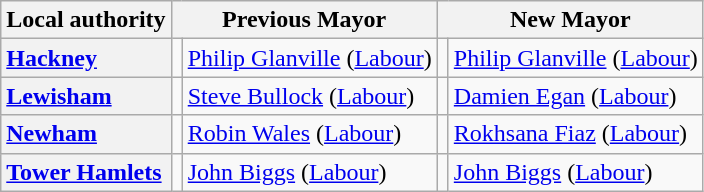<table class="wikitable">
<tr>
<th scope="col">Local authority</th>
<th colspan="2">Previous Mayor</th>
<th colspan="2">New Mayor</th>
</tr>
<tr>
<th scope="row" style="text-align: left;"><a href='#'>Hackney</a></th>
<td></td>
<td><a href='#'>Philip Glanville</a> (<a href='#'>Labour</a>)</td>
<td></td>
<td><a href='#'>Philip Glanville</a> (<a href='#'>Labour</a>)</td>
</tr>
<tr>
<th scope="row" style="text-align: left;"><a href='#'>Lewisham</a></th>
<td></td>
<td><a href='#'>Steve Bullock</a> (<a href='#'>Labour</a>)</td>
<td></td>
<td><a href='#'>Damien Egan</a> (<a href='#'>Labour</a>)</td>
</tr>
<tr>
<th scope="row" style="text-align: left;"><a href='#'>Newham</a></th>
<td></td>
<td><a href='#'>Robin Wales</a> (<a href='#'>Labour</a>)</td>
<td></td>
<td><a href='#'>Rokhsana Fiaz</a> (<a href='#'>Labour</a>)</td>
</tr>
<tr>
<th scope="row" style="text-align: left;"><a href='#'>Tower Hamlets</a></th>
<td></td>
<td><a href='#'>John Biggs</a> (<a href='#'>Labour</a>)</td>
<td></td>
<td><a href='#'>John Biggs</a> (<a href='#'>Labour</a>)</td>
</tr>
</table>
